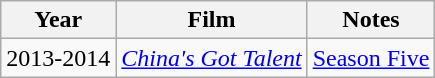<table class="wikitable">
<tr style="text-align:center;">
<th>Year</th>
<th>Film</th>
<th>Notes</th>
</tr>
<tr>
<td>2013-2014</td>
<td><em><a href='#'>China's Got Talent</a></em></td>
<td><a href='#'>Season Five</a></td>
</tr>
</table>
